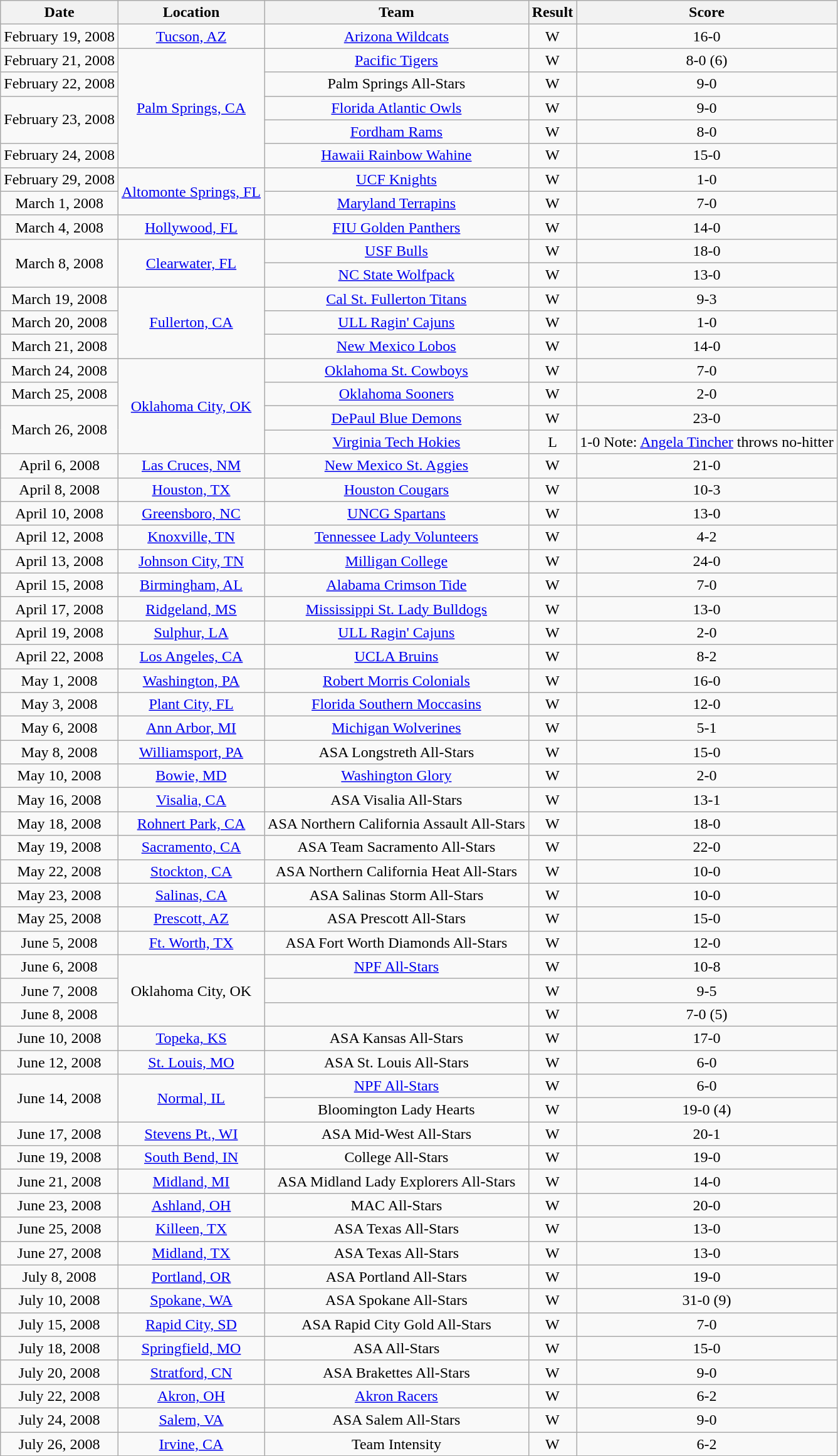<table class="wikitable" style="text-align:center">
<tr>
<th>Date</th>
<th>Location</th>
<th>Team</th>
<th>Result</th>
<th>Score</th>
</tr>
<tr>
<td>February 19, 2008</td>
<td><a href='#'>Tucson, AZ</a></td>
<td><a href='#'>Arizona Wildcats</a></td>
<td>W</td>
<td>16-0</td>
</tr>
<tr>
<td>February 21, 2008</td>
<td rowspan=5><a href='#'>Palm Springs, CA</a></td>
<td><a href='#'>Pacific Tigers</a></td>
<td>W</td>
<td>8-0 (6)</td>
</tr>
<tr>
<td>February 22, 2008</td>
<td>Palm Springs All-Stars</td>
<td>W</td>
<td>9-0</td>
</tr>
<tr>
<td rowspan=2>February 23, 2008</td>
<td><a href='#'>Florida Atlantic Owls</a></td>
<td>W</td>
<td>9-0</td>
</tr>
<tr>
<td><a href='#'>Fordham Rams</a></td>
<td>W</td>
<td>8-0</td>
</tr>
<tr>
<td>February 24, 2008</td>
<td><a href='#'>Hawaii Rainbow Wahine</a></td>
<td>W</td>
<td>15-0</td>
</tr>
<tr>
<td>February 29, 2008</td>
<td rowspan=2><a href='#'>Altomonte Springs, FL</a></td>
<td><a href='#'>UCF Knights</a></td>
<td>W</td>
<td>1-0</td>
</tr>
<tr>
<td>March 1, 2008</td>
<td><a href='#'>Maryland Terrapins</a></td>
<td>W</td>
<td>7-0</td>
</tr>
<tr>
<td>March 4, 2008</td>
<td><a href='#'>Hollywood, FL</a></td>
<td><a href='#'>FIU Golden Panthers</a></td>
<td>W</td>
<td>14-0</td>
</tr>
<tr>
<td rowspan=2>March 8, 2008</td>
<td rowspan=2><a href='#'>Clearwater, FL</a></td>
<td><a href='#'>USF Bulls</a></td>
<td>W</td>
<td>18-0</td>
</tr>
<tr>
<td><a href='#'>NC State Wolfpack</a></td>
<td>W</td>
<td>13-0</td>
</tr>
<tr>
<td>March 19, 2008</td>
<td rowspan=3><a href='#'>Fullerton, CA</a></td>
<td><a href='#'>Cal St. Fullerton Titans</a></td>
<td>W</td>
<td>9-3</td>
</tr>
<tr>
<td>March 20, 2008</td>
<td><a href='#'>ULL Ragin' Cajuns</a></td>
<td>W</td>
<td>1-0</td>
</tr>
<tr>
<td>March 21, 2008</td>
<td><a href='#'>New Mexico Lobos</a></td>
<td>W</td>
<td>14-0</td>
</tr>
<tr>
<td>March 24, 2008</td>
<td rowspan=4><a href='#'>Oklahoma City, OK</a></td>
<td><a href='#'>Oklahoma St. Cowboys</a></td>
<td>W</td>
<td>7-0</td>
</tr>
<tr>
<td>March 25, 2008</td>
<td><a href='#'>Oklahoma Sooners</a></td>
<td>W</td>
<td>2-0</td>
</tr>
<tr>
<td rowspan=2>March 26, 2008</td>
<td><a href='#'>DePaul Blue Demons</a></td>
<td>W</td>
<td>23-0</td>
</tr>
<tr>
<td><a href='#'>Virginia Tech Hokies</a></td>
<td>L</td>
<td>1-0 Note: <a href='#'>Angela Tincher</a> throws no-hitter</td>
</tr>
<tr>
<td>April 6, 2008</td>
<td><a href='#'>Las Cruces, NM</a></td>
<td><a href='#'>New Mexico St. Aggies</a></td>
<td>W</td>
<td>21-0</td>
</tr>
<tr>
<td>April 8, 2008</td>
<td><a href='#'>Houston, TX</a></td>
<td><a href='#'>Houston Cougars</a></td>
<td>W</td>
<td>10-3</td>
</tr>
<tr>
<td>April 10, 2008</td>
<td><a href='#'>Greensboro, NC</a></td>
<td><a href='#'>UNCG Spartans</a></td>
<td>W</td>
<td>13-0</td>
</tr>
<tr>
<td>April 12, 2008</td>
<td><a href='#'>Knoxville, TN</a></td>
<td><a href='#'>Tennessee Lady Volunteers</a></td>
<td>W</td>
<td>4-2</td>
</tr>
<tr>
<td>April 13, 2008</td>
<td><a href='#'>Johnson City, TN</a></td>
<td><a href='#'>Milligan College</a></td>
<td>W</td>
<td>24-0</td>
</tr>
<tr>
<td>April 15, 2008</td>
<td><a href='#'>Birmingham, AL</a></td>
<td><a href='#'>Alabama Crimson Tide</a></td>
<td>W</td>
<td>7-0</td>
</tr>
<tr>
<td>April 17, 2008</td>
<td><a href='#'>Ridgeland, MS</a></td>
<td><a href='#'>Mississippi St. Lady Bulldogs</a></td>
<td>W</td>
<td>13-0</td>
</tr>
<tr>
<td>April 19, 2008</td>
<td><a href='#'>Sulphur, LA</a></td>
<td><a href='#'>ULL Ragin' Cajuns</a></td>
<td>W</td>
<td>2-0</td>
</tr>
<tr>
<td>April 22, 2008</td>
<td><a href='#'>Los Angeles, CA</a></td>
<td><a href='#'>UCLA Bruins</a></td>
<td>W</td>
<td>8-2</td>
</tr>
<tr>
<td>May 1, 2008</td>
<td><a href='#'>Washington, PA</a></td>
<td><a href='#'>Robert Morris Colonials</a></td>
<td>W</td>
<td>16-0</td>
</tr>
<tr>
<td>May 3, 2008</td>
<td><a href='#'>Plant City, FL</a></td>
<td><a href='#'>Florida Southern Moccasins</a></td>
<td>W</td>
<td>12-0</td>
</tr>
<tr>
<td>May 6, 2008</td>
<td><a href='#'>Ann Arbor, MI</a></td>
<td><a href='#'>Michigan Wolverines</a></td>
<td>W</td>
<td>5-1</td>
</tr>
<tr>
<td>May 8, 2008</td>
<td><a href='#'>Williamsport, PA</a></td>
<td>ASA Longstreth All-Stars</td>
<td>W</td>
<td>15-0</td>
</tr>
<tr>
<td>May 10, 2008</td>
<td><a href='#'>Bowie, MD</a></td>
<td><a href='#'>Washington Glory</a></td>
<td>W</td>
<td>2-0</td>
</tr>
<tr>
<td>May 16, 2008</td>
<td><a href='#'>Visalia, CA</a></td>
<td>ASA Visalia All-Stars</td>
<td>W</td>
<td>13-1</td>
</tr>
<tr>
<td>May 18, 2008</td>
<td><a href='#'>Rohnert Park, CA</a></td>
<td>ASA Northern California Assault All-Stars</td>
<td>W</td>
<td>18-0</td>
</tr>
<tr>
<td>May 19, 2008</td>
<td><a href='#'>Sacramento, CA</a></td>
<td>ASA Team Sacramento All-Stars</td>
<td>W</td>
<td>22-0</td>
</tr>
<tr>
<td>May 22, 2008</td>
<td><a href='#'>Stockton, CA</a></td>
<td>ASA Northern California Heat All-Stars</td>
<td>W</td>
<td>10-0</td>
</tr>
<tr>
<td>May 23, 2008</td>
<td><a href='#'>Salinas, CA</a></td>
<td>ASA Salinas Storm All-Stars</td>
<td>W</td>
<td>10-0</td>
</tr>
<tr>
<td>May 25, 2008</td>
<td><a href='#'>Prescott, AZ</a></td>
<td>ASA Prescott All-Stars</td>
<td>W</td>
<td>15-0</td>
</tr>
<tr>
<td>June 5, 2008</td>
<td><a href='#'>Ft. Worth, TX</a></td>
<td>ASA Fort Worth Diamonds All-Stars</td>
<td>W</td>
<td>12-0</td>
</tr>
<tr>
<td>June 6, 2008</td>
<td rowspan=3>Oklahoma City, OK</td>
<td><a href='#'>NPF All-Stars</a></td>
<td>W</td>
<td>10-8</td>
</tr>
<tr>
<td>June 7, 2008</td>
<td></td>
<td>W</td>
<td>9-5</td>
</tr>
<tr>
<td>June 8, 2008</td>
<td></td>
<td>W</td>
<td>7-0 (5)</td>
</tr>
<tr>
<td>June 10, 2008</td>
<td><a href='#'>Topeka, KS</a></td>
<td>ASA Kansas All-Stars</td>
<td>W</td>
<td>17-0</td>
</tr>
<tr>
<td>June 12, 2008</td>
<td><a href='#'>St. Louis, MO</a></td>
<td>ASA St. Louis All-Stars</td>
<td>W</td>
<td>6-0</td>
</tr>
<tr>
<td rowspan=2>June 14, 2008</td>
<td rowspan=2><a href='#'>Normal, IL</a></td>
<td><a href='#'>NPF All-Stars</a></td>
<td>W</td>
<td>6-0</td>
</tr>
<tr>
<td>Bloomington Lady Hearts</td>
<td>W</td>
<td>19-0 (4)</td>
</tr>
<tr>
<td>June 17, 2008</td>
<td><a href='#'>Stevens Pt., WI</a></td>
<td>ASA Mid-West All-Stars</td>
<td>W</td>
<td>20-1</td>
</tr>
<tr>
<td>June 19, 2008</td>
<td><a href='#'>South Bend, IN</a></td>
<td>College All-Stars</td>
<td>W</td>
<td>19-0</td>
</tr>
<tr>
<td>June 21, 2008</td>
<td><a href='#'>Midland, MI</a></td>
<td>ASA Midland Lady Explorers All-Stars</td>
<td>W</td>
<td>14-0</td>
</tr>
<tr>
<td>June 23, 2008</td>
<td><a href='#'>Ashland, OH</a></td>
<td>MAC All-Stars</td>
<td>W</td>
<td>20-0</td>
</tr>
<tr>
<td>June 25, 2008</td>
<td><a href='#'>Killeen, TX</a></td>
<td>ASA Texas All-Stars</td>
<td>W</td>
<td>13-0</td>
</tr>
<tr>
<td>June 27, 2008</td>
<td><a href='#'>Midland, TX</a></td>
<td>ASA Texas All-Stars</td>
<td>W</td>
<td>13-0</td>
</tr>
<tr>
<td>July 8, 2008</td>
<td><a href='#'>Portland, OR</a></td>
<td>ASA Portland All-Stars</td>
<td>W</td>
<td>19-0</td>
</tr>
<tr>
<td>July 10, 2008</td>
<td><a href='#'>Spokane, WA</a></td>
<td>ASA Spokane All-Stars</td>
<td>W</td>
<td>31-0 (9)</td>
</tr>
<tr>
<td>July 15, 2008</td>
<td><a href='#'>Rapid City, SD</a></td>
<td>ASA Rapid City Gold All-Stars</td>
<td>W</td>
<td>7-0</td>
</tr>
<tr>
<td>July 18, 2008</td>
<td><a href='#'>Springfield, MO</a></td>
<td>ASA All-Stars</td>
<td>W</td>
<td>15-0</td>
</tr>
<tr>
<td>July 20, 2008</td>
<td><a href='#'>Stratford, CN</a></td>
<td>ASA Brakettes All-Stars</td>
<td>W</td>
<td>9-0</td>
</tr>
<tr>
<td>July 22, 2008</td>
<td><a href='#'>Akron, OH</a></td>
<td><a href='#'>Akron Racers</a></td>
<td>W</td>
<td>6-2</td>
</tr>
<tr>
<td>July 24, 2008</td>
<td><a href='#'>Salem, VA</a></td>
<td>ASA Salem All-Stars</td>
<td>W</td>
<td>9-0</td>
</tr>
<tr>
<td>July 26, 2008</td>
<td><a href='#'>Irvine, CA</a></td>
<td>Team Intensity</td>
<td>W</td>
<td>6-2</td>
</tr>
</table>
